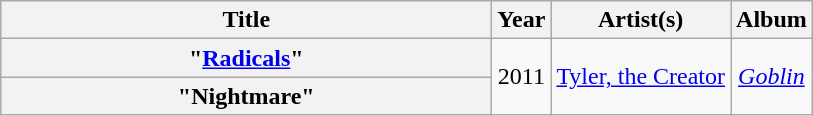<table class="wikitable plainrowheaders" style="text-align:center;">
<tr>
<th scope="col" style="width:20em;">Title</th>
<th scope="col">Year</th>
<th scope="col">Artist(s)</th>
<th scope="col">Album</th>
</tr>
<tr>
<th scope="row">"<a href='#'>Radicals</a>"</th>
<td rowspan="2">2011</td>
<td rowspan="2"><a href='#'>Tyler, the Creator</a></td>
<td rowspan="2"><em><a href='#'>Goblin</a></em></td>
</tr>
<tr>
<th scope="row">"Nightmare"</th>
</tr>
</table>
